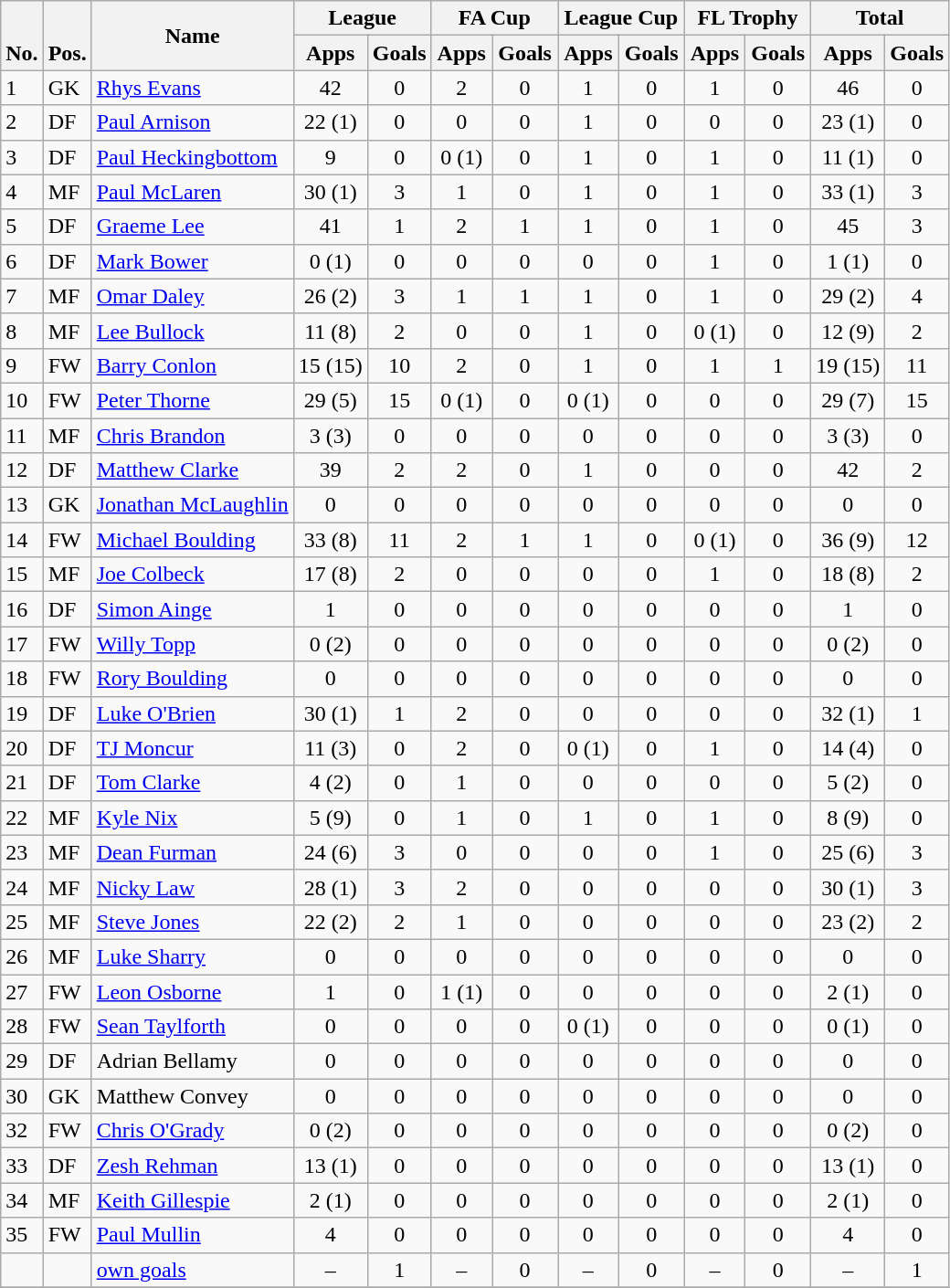<table class="wikitable" style="text-align:center">
<tr>
<th rowspan="2" valign="bottom">No.</th>
<th rowspan="2" valign="bottom">Pos.</th>
<th rowspan="2">Name</th>
<th colspan="2" width="85">League</th>
<th colspan="2" width="85">FA Cup</th>
<th colspan="2" width="85">League Cup</th>
<th colspan="2" width="85">FL Trophy</th>
<th colspan="2" width="85">Total</th>
</tr>
<tr>
<th>Apps</th>
<th>Goals</th>
<th>Apps</th>
<th>Goals</th>
<th>Apps</th>
<th>Goals</th>
<th>Apps</th>
<th>Goals</th>
<th>Apps</th>
<th>Goals</th>
</tr>
<tr>
<td align="left">1</td>
<td align="left">GK</td>
<td align="left"> <a href='#'>Rhys Evans</a></td>
<td>42</td>
<td>0</td>
<td>2</td>
<td>0</td>
<td>1</td>
<td>0</td>
<td>1</td>
<td>0</td>
<td>46</td>
<td>0</td>
</tr>
<tr>
<td align="left">2</td>
<td align="left">DF</td>
<td align="left"> <a href='#'>Paul Arnison</a></td>
<td>22 (1)</td>
<td>0</td>
<td>0</td>
<td>0</td>
<td>1</td>
<td>0</td>
<td>0</td>
<td>0</td>
<td>23 (1)</td>
<td>0</td>
</tr>
<tr>
<td align="left">3</td>
<td align="left">DF</td>
<td align="left"> <a href='#'>Paul Heckingbottom</a></td>
<td>9</td>
<td>0</td>
<td>0 (1)</td>
<td>0</td>
<td>1</td>
<td>0</td>
<td>1</td>
<td>0</td>
<td>11 (1)</td>
<td>0</td>
</tr>
<tr>
<td align="left">4</td>
<td align="left">MF</td>
<td align="left"> <a href='#'>Paul McLaren</a></td>
<td>30 (1)</td>
<td>3</td>
<td>1</td>
<td>0</td>
<td>1</td>
<td>0</td>
<td>1</td>
<td>0</td>
<td>33 (1)</td>
<td>3</td>
</tr>
<tr>
<td align="left">5</td>
<td align="left">DF</td>
<td align="left"> <a href='#'>Graeme Lee</a></td>
<td>41</td>
<td>1</td>
<td>2</td>
<td>1</td>
<td>1</td>
<td>0</td>
<td>1</td>
<td>0</td>
<td>45</td>
<td>3</td>
</tr>
<tr>
<td align="left">6</td>
<td align="left">DF</td>
<td align="left"> <a href='#'>Mark Bower</a></td>
<td>0 (1)</td>
<td>0</td>
<td>0</td>
<td>0</td>
<td>0</td>
<td>0</td>
<td>1</td>
<td>0</td>
<td>1 (1)</td>
<td>0</td>
</tr>
<tr>
<td align="left">7</td>
<td align="left">MF</td>
<td align="left"> <a href='#'>Omar Daley</a></td>
<td>26 (2)</td>
<td>3</td>
<td>1</td>
<td>1</td>
<td>1</td>
<td>0</td>
<td>1</td>
<td>0</td>
<td>29 (2)</td>
<td>4</td>
</tr>
<tr>
<td align="left">8</td>
<td align="left">MF</td>
<td align="left"> <a href='#'>Lee Bullock</a></td>
<td>11 (8)</td>
<td>2</td>
<td>0</td>
<td>0</td>
<td>1</td>
<td>0</td>
<td>0 (1)</td>
<td>0</td>
<td>12 (9)</td>
<td>2</td>
</tr>
<tr>
<td align="left">9</td>
<td align="left">FW</td>
<td align="left"> <a href='#'>Barry Conlon</a></td>
<td>15 (15)</td>
<td>10</td>
<td>2</td>
<td>0</td>
<td>1</td>
<td>0</td>
<td>1</td>
<td>1</td>
<td>19 (15)</td>
<td>11</td>
</tr>
<tr>
<td align="left">10</td>
<td align="left">FW</td>
<td align="left"> <a href='#'>Peter Thorne</a></td>
<td>29 (5)</td>
<td>15</td>
<td>0 (1)</td>
<td>0</td>
<td>0 (1)</td>
<td>0</td>
<td>0</td>
<td>0</td>
<td>29 (7)</td>
<td>15</td>
</tr>
<tr>
<td align="left">11</td>
<td align="left">MF</td>
<td align="left"> <a href='#'>Chris Brandon</a></td>
<td>3 (3)</td>
<td>0</td>
<td>0</td>
<td>0</td>
<td>0</td>
<td>0</td>
<td>0</td>
<td>0</td>
<td>3 (3)</td>
<td>0</td>
</tr>
<tr>
<td align="left">12</td>
<td align="left">DF</td>
<td align="left"> <a href='#'>Matthew Clarke</a></td>
<td>39</td>
<td>2</td>
<td>2</td>
<td>0</td>
<td>1</td>
<td>0</td>
<td>0</td>
<td>0</td>
<td>42</td>
<td>2</td>
</tr>
<tr>
<td align="left">13</td>
<td align="left">GK</td>
<td align="left"> <a href='#'>Jonathan McLaughlin</a></td>
<td>0</td>
<td>0</td>
<td>0</td>
<td>0</td>
<td>0</td>
<td>0</td>
<td>0</td>
<td>0</td>
<td>0</td>
<td>0</td>
</tr>
<tr>
<td align="left">14</td>
<td align="left">FW</td>
<td align="left"> <a href='#'>Michael Boulding</a></td>
<td>33 (8)</td>
<td>11</td>
<td>2</td>
<td>1</td>
<td>1</td>
<td>0</td>
<td>0 (1)</td>
<td>0</td>
<td>36 (9)</td>
<td>12</td>
</tr>
<tr>
<td align="left">15</td>
<td align="left">MF</td>
<td align="left"> <a href='#'>Joe Colbeck</a></td>
<td>17 (8)</td>
<td>2</td>
<td>0</td>
<td>0</td>
<td>0</td>
<td>0</td>
<td>1</td>
<td>0</td>
<td>18 (8)</td>
<td>2</td>
</tr>
<tr>
<td align="left">16</td>
<td align="left">DF</td>
<td align="left"> <a href='#'>Simon Ainge</a></td>
<td>1</td>
<td>0</td>
<td>0</td>
<td>0</td>
<td>0</td>
<td>0</td>
<td>0</td>
<td>0</td>
<td>1</td>
<td>0</td>
</tr>
<tr>
<td align="left">17</td>
<td align="left">FW</td>
<td align="left"> <a href='#'>Willy Topp</a></td>
<td>0 (2)</td>
<td>0</td>
<td>0</td>
<td>0</td>
<td>0</td>
<td>0</td>
<td>0</td>
<td>0</td>
<td>0 (2)</td>
<td>0</td>
</tr>
<tr>
<td align="left">18</td>
<td align="left">FW</td>
<td align="left"> <a href='#'>Rory Boulding</a></td>
<td>0</td>
<td>0</td>
<td>0</td>
<td>0</td>
<td>0</td>
<td>0</td>
<td>0</td>
<td>0</td>
<td>0</td>
<td>0</td>
</tr>
<tr>
<td align="left">19</td>
<td align="left">DF</td>
<td align="left"> <a href='#'>Luke O'Brien</a></td>
<td>30 (1)</td>
<td>1</td>
<td>2</td>
<td>0</td>
<td>0</td>
<td>0</td>
<td>0</td>
<td>0</td>
<td>32 (1)</td>
<td>1</td>
</tr>
<tr>
<td align="left">20</td>
<td align="left">DF</td>
<td align="left"> <a href='#'>TJ Moncur</a></td>
<td>11 (3)</td>
<td>0</td>
<td>2</td>
<td>0</td>
<td>0 (1)</td>
<td>0</td>
<td>1</td>
<td>0</td>
<td>14 (4)</td>
<td>0</td>
</tr>
<tr>
<td align="left">21</td>
<td align="left">DF</td>
<td align="left"> <a href='#'>Tom Clarke</a></td>
<td>4 (2)</td>
<td>0</td>
<td>1</td>
<td>0</td>
<td>0</td>
<td>0</td>
<td>0</td>
<td>0</td>
<td>5 (2)</td>
<td>0</td>
</tr>
<tr>
<td align="left">22</td>
<td align="left">MF</td>
<td align="left"> <a href='#'>Kyle Nix</a></td>
<td>5 (9)</td>
<td>0</td>
<td>1</td>
<td>0</td>
<td>1</td>
<td>0</td>
<td>1</td>
<td>0</td>
<td>8 (9)</td>
<td>0</td>
</tr>
<tr>
<td align="left">23</td>
<td align="left">MF</td>
<td align="left"> <a href='#'>Dean Furman</a></td>
<td>24 (6)</td>
<td>3</td>
<td>0</td>
<td>0</td>
<td>0</td>
<td>0</td>
<td>1</td>
<td>0</td>
<td>25 (6)</td>
<td>3</td>
</tr>
<tr>
<td align="left">24</td>
<td align="left">MF</td>
<td align="left"> <a href='#'>Nicky Law</a></td>
<td>28 (1)</td>
<td>3</td>
<td>2</td>
<td>0</td>
<td>0</td>
<td>0</td>
<td>0</td>
<td>0</td>
<td>30 (1)</td>
<td>3</td>
</tr>
<tr>
<td align="left">25</td>
<td align="left">MF</td>
<td align="left"> <a href='#'>Steve Jones</a></td>
<td>22 (2)</td>
<td>2</td>
<td>1</td>
<td>0</td>
<td>0</td>
<td>0</td>
<td>0</td>
<td>0</td>
<td>23 (2)</td>
<td>2</td>
</tr>
<tr>
<td align="left">26</td>
<td align="left">MF</td>
<td align="left"> <a href='#'>Luke Sharry</a></td>
<td>0</td>
<td>0</td>
<td>0</td>
<td>0</td>
<td>0</td>
<td>0</td>
<td>0</td>
<td>0</td>
<td>0</td>
<td>0</td>
</tr>
<tr>
<td align="left">27</td>
<td align="left">FW</td>
<td align="left"> <a href='#'>Leon Osborne</a></td>
<td>1</td>
<td>0</td>
<td>1 (1)</td>
<td>0</td>
<td>0</td>
<td>0</td>
<td>0</td>
<td>0</td>
<td>2 (1)</td>
<td>0</td>
</tr>
<tr>
<td align="left">28</td>
<td align="left">FW</td>
<td align="left"> <a href='#'>Sean Taylforth</a></td>
<td>0</td>
<td>0</td>
<td>0</td>
<td>0</td>
<td>0 (1)</td>
<td>0</td>
<td>0</td>
<td>0</td>
<td>0 (1)</td>
<td>0</td>
</tr>
<tr>
<td align="left">29</td>
<td align="left">DF</td>
<td align="left"> Adrian Bellamy</td>
<td>0</td>
<td>0</td>
<td>0</td>
<td>0</td>
<td>0</td>
<td>0</td>
<td>0</td>
<td>0</td>
<td>0</td>
<td>0</td>
</tr>
<tr>
<td align="left">30</td>
<td align="left">GK</td>
<td align="left"> Matthew Convey</td>
<td>0</td>
<td>0</td>
<td>0</td>
<td>0</td>
<td>0</td>
<td>0</td>
<td>0</td>
<td>0</td>
<td>0</td>
<td>0</td>
</tr>
<tr>
<td align="left">32</td>
<td align="left">FW</td>
<td align="left"> <a href='#'>Chris O'Grady</a></td>
<td>0 (2)</td>
<td>0</td>
<td>0</td>
<td>0</td>
<td>0</td>
<td>0</td>
<td>0</td>
<td>0</td>
<td>0 (2)</td>
<td>0</td>
</tr>
<tr>
<td align="left">33</td>
<td align="left">DF</td>
<td align="left"> <a href='#'>Zesh Rehman</a></td>
<td>13 (1)</td>
<td>0</td>
<td>0</td>
<td>0</td>
<td>0</td>
<td>0</td>
<td>0</td>
<td>0</td>
<td>13 (1)</td>
<td>0</td>
</tr>
<tr>
<td align="left">34</td>
<td align="left">MF</td>
<td align="left"> <a href='#'>Keith Gillespie</a></td>
<td>2 (1)</td>
<td>0</td>
<td>0</td>
<td>0</td>
<td>0</td>
<td>0</td>
<td>0</td>
<td>0</td>
<td>2 (1)</td>
<td>0</td>
</tr>
<tr>
<td align="left">35</td>
<td align="left">FW</td>
<td align="left"> <a href='#'>Paul Mullin</a></td>
<td>4</td>
<td>0</td>
<td>0</td>
<td>0</td>
<td>0</td>
<td>0</td>
<td>0</td>
<td>0</td>
<td>4</td>
<td>0</td>
</tr>
<tr>
<td></td>
<td></td>
<td align="left"><a href='#'>own goals</a></td>
<td>–</td>
<td>1</td>
<td>–</td>
<td>0</td>
<td>–</td>
<td>0</td>
<td>–</td>
<td>0</td>
<td>–</td>
<td>1</td>
</tr>
<tr>
</tr>
</table>
